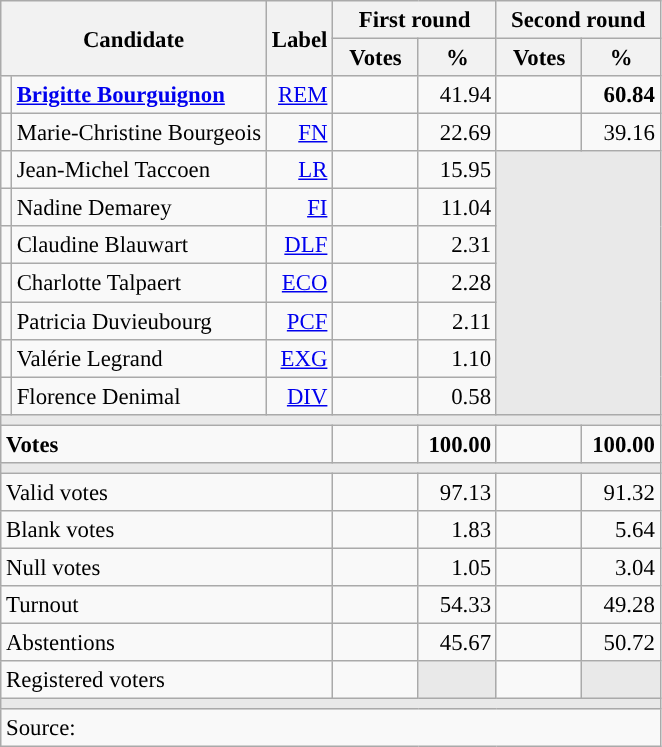<table class="wikitable" style="text-align:right;font-size:95%;">
<tr>
<th rowspan="2" colspan="2">Candidate</th>
<th rowspan="2">Label</th>
<th colspan="2">First round</th>
<th colspan="2">Second round</th>
</tr>
<tr>
<th style="width:50px;">Votes</th>
<th style="width:45px;">%</th>
<th style="width:50px;">Votes</th>
<th style="width:45px;">%</th>
</tr>
<tr>
<td style="color:inherit;background:"></td>
<td style="text-align:left;"><strong><a href='#'>Brigitte Bourguignon</a></strong></td>
<td><a href='#'>REM</a></td>
<td></td>
<td>41.94</td>
<td><strong></strong></td>
<td><strong>60.84</strong></td>
</tr>
<tr>
<td style="color:inherit;background:"></td>
<td style="text-align:left;">Marie-Christine Bourgeois</td>
<td><a href='#'>FN</a></td>
<td></td>
<td>22.69</td>
<td></td>
<td>39.16</td>
</tr>
<tr>
<td style="color:inherit;background:"></td>
<td style="text-align:left;">Jean-Michel Taccoen</td>
<td><a href='#'>LR</a></td>
<td></td>
<td>15.95</td>
<td colspan="2" rowspan="7" style="background:#E9E9E9;"></td>
</tr>
<tr>
<td style="color:inherit;background:"></td>
<td style="text-align:left;">Nadine Demarey</td>
<td><a href='#'>FI</a></td>
<td></td>
<td>11.04</td>
</tr>
<tr>
<td style="color:inherit;background:"></td>
<td style="text-align:left;">Claudine Blauwart</td>
<td><a href='#'>DLF</a></td>
<td></td>
<td>2.31</td>
</tr>
<tr>
<td style="color:inherit;background:"></td>
<td style="text-align:left;">Charlotte Talpaert</td>
<td><a href='#'>ECO</a></td>
<td></td>
<td>2.28</td>
</tr>
<tr>
<td style="color:inherit;background:"></td>
<td style="text-align:left;">Patricia Duvieubourg</td>
<td><a href='#'>PCF</a></td>
<td></td>
<td>2.11</td>
</tr>
<tr>
<td style="color:inherit;background:"></td>
<td style="text-align:left;">Valérie Legrand</td>
<td><a href='#'>EXG</a></td>
<td></td>
<td>1.10</td>
</tr>
<tr>
<td style="color:inherit;background:"></td>
<td style="text-align:left;">Florence Denimal</td>
<td><a href='#'>DIV</a></td>
<td></td>
<td>0.58</td>
</tr>
<tr>
<td colspan="7" style="background:#E9E9E9;"></td>
</tr>
<tr style="font-weight:bold;">
<td colspan="3" style="text-align:left;">Votes</td>
<td></td>
<td>100.00</td>
<td></td>
<td>100.00</td>
</tr>
<tr>
<td colspan="7" style="background:#E9E9E9;"></td>
</tr>
<tr>
<td colspan="3" style="text-align:left;">Valid votes</td>
<td></td>
<td>97.13</td>
<td></td>
<td>91.32</td>
</tr>
<tr>
<td colspan="3" style="text-align:left;">Blank votes</td>
<td></td>
<td>1.83</td>
<td></td>
<td>5.64</td>
</tr>
<tr>
<td colspan="3" style="text-align:left;">Null votes</td>
<td></td>
<td>1.05</td>
<td></td>
<td>3.04</td>
</tr>
<tr>
<td colspan="3" style="text-align:left;">Turnout</td>
<td></td>
<td>54.33</td>
<td></td>
<td>49.28</td>
</tr>
<tr>
<td colspan="3" style="text-align:left;">Abstentions</td>
<td></td>
<td>45.67</td>
<td></td>
<td>50.72</td>
</tr>
<tr>
<td colspan="3" style="text-align:left;">Registered voters</td>
<td></td>
<td style="background:#E9E9E9;"></td>
<td></td>
<td style="background:#E9E9E9;"></td>
</tr>
<tr>
<td colspan="7" style="background:#E9E9E9;"></td>
</tr>
<tr>
<td colspan="7" style="text-align:left;">Source: </td>
</tr>
</table>
